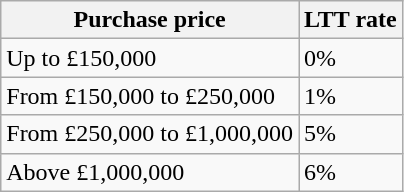<table class="wikitable">
<tr>
<th>Purchase price</th>
<th>LTT rate</th>
</tr>
<tr>
<td>Up to £150,000</td>
<td>0%</td>
</tr>
<tr>
<td>From £150,000 to £250,000</td>
<td>1%</td>
</tr>
<tr>
<td>From £250,000 to £1,000,000</td>
<td>5%</td>
</tr>
<tr>
<td>Above £1,000,000</td>
<td>6%</td>
</tr>
</table>
